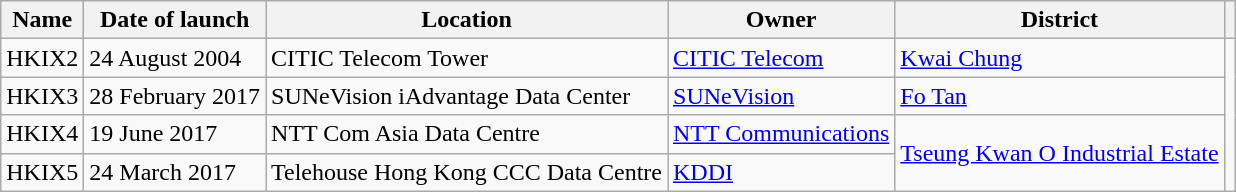<table class="wikitable">
<tr>
<th>Name</th>
<th>Date of launch</th>
<th>Location</th>
<th>Owner</th>
<th>District</th>
<th></th>
</tr>
<tr>
<td>HKIX2</td>
<td>24 August 2004</td>
<td>CITIC Telecom Tower</td>
<td><a href='#'>CITIC Telecom</a></td>
<td><a href='#'>Kwai Chung</a></td>
<td rowspan="4"></td>
</tr>
<tr>
<td>HKIX3</td>
<td>28 February 2017</td>
<td>SUNeVision iAdvantage Data Center</td>
<td><a href='#'>SUNeVision</a></td>
<td><a href='#'>Fo Tan</a></td>
</tr>
<tr>
<td>HKIX4</td>
<td>19 June 2017</td>
<td>NTT Com Asia Data Centre</td>
<td><a href='#'>NTT Communications</a></td>
<td rowspan="2"><a href='#'>Tseung Kwan O Industrial Estate</a></td>
</tr>
<tr>
<td>HKIX5</td>
<td>24 March 2017</td>
<td>Telehouse Hong Kong CCC Data Centre</td>
<td><a href='#'>KDDI</a></td>
</tr>
</table>
